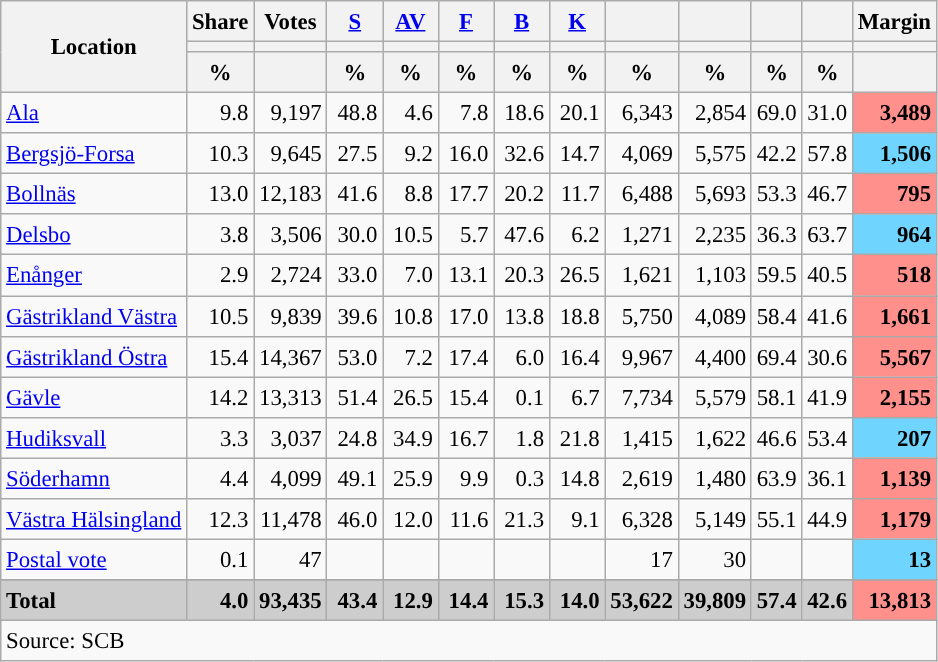<table class="wikitable sortable" style="text-align:right; font-size:95%; line-height:20px;">
<tr>
<th rowspan="3">Location</th>
<th>Share</th>
<th>Votes</th>
<th width="30px" class="unsortable"><a href='#'>S</a></th>
<th width="30px" class="unsortable"><a href='#'>AV</a></th>
<th width="30px" class="unsortable"><a href='#'>F</a></th>
<th width="30px" class="unsortable"><a href='#'>B</a></th>
<th width="30px" class="unsortable"><a href='#'>K</a></th>
<th></th>
<th></th>
<th></th>
<th></th>
<th>Margin</th>
</tr>
<tr>
<th></th>
<th></th>
<th style="background:"></th>
<th style="background:"></th>
<th style="background:"></th>
<th style="background:"></th>
<th style="background:"></th>
<th style="background:"></th>
<th style="background:"></th>
<th style="background:"></th>
<th style="background:"></th>
<th></th>
</tr>
<tr>
<th data-sort-type="number">%</th>
<th></th>
<th data-sort-type="number">%</th>
<th data-sort-type="number">%</th>
<th data-sort-type="number">%</th>
<th data-sort-type="number">%</th>
<th data-sort-type="number">%</th>
<th data-sort-type="number">%</th>
<th data-sort-type="number">%</th>
<th data-sort-type="number">%</th>
<th data-sort-type="number">%</th>
<th></th>
</tr>
<tr>
<td align=left><a href='#'>Ala</a></td>
<td>9.8</td>
<td>9,197</td>
<td>48.8</td>
<td>4.6</td>
<td>7.8</td>
<td>18.6</td>
<td>20.1</td>
<td>6,343</td>
<td>2,854</td>
<td>69.0</td>
<td>31.0</td>
<td bgcolor=#ff908c><strong>3,489</strong></td>
</tr>
<tr>
<td align=left><a href='#'>Bergsjö-Forsa</a></td>
<td>10.3</td>
<td>9,645</td>
<td>27.5</td>
<td>9.2</td>
<td>16.0</td>
<td>32.6</td>
<td>14.7</td>
<td>4,069</td>
<td>5,575</td>
<td>42.2</td>
<td>57.8</td>
<td bgcolor=#6fd5fe><strong>1,506</strong></td>
</tr>
<tr>
<td align=left><a href='#'>Bollnäs</a></td>
<td>13.0</td>
<td>12,183</td>
<td>41.6</td>
<td>8.8</td>
<td>17.7</td>
<td>20.2</td>
<td>11.7</td>
<td>6,488</td>
<td>5,693</td>
<td>53.3</td>
<td>46.7</td>
<td bgcolor=#ff908c><strong>795</strong></td>
</tr>
<tr>
<td align=left><a href='#'>Delsbo</a></td>
<td>3.8</td>
<td>3,506</td>
<td>30.0</td>
<td>10.5</td>
<td>5.7</td>
<td>47.6</td>
<td>6.2</td>
<td>1,271</td>
<td>2,235</td>
<td>36.3</td>
<td>63.7</td>
<td bgcolor=#6fd5fe><strong>964</strong></td>
</tr>
<tr>
<td align=left><a href='#'>Enånger</a></td>
<td>2.9</td>
<td>2,724</td>
<td>33.0</td>
<td>7.0</td>
<td>13.1</td>
<td>20.3</td>
<td>26.5</td>
<td>1,621</td>
<td>1,103</td>
<td>59.5</td>
<td>40.5</td>
<td bgcolor=#ff908c><strong>518</strong></td>
</tr>
<tr>
<td align=left><a href='#'>Gästrikland Västra</a></td>
<td>10.5</td>
<td>9,839</td>
<td>39.6</td>
<td>10.8</td>
<td>17.0</td>
<td>13.8</td>
<td>18.8</td>
<td>5,750</td>
<td>4,089</td>
<td>58.4</td>
<td>41.6</td>
<td bgcolor=#ff908c><strong>1,661</strong></td>
</tr>
<tr>
<td align=left><a href='#'>Gästrikland Östra</a></td>
<td>15.4</td>
<td>14,367</td>
<td>53.0</td>
<td>7.2</td>
<td>17.4</td>
<td>6.0</td>
<td>16.4</td>
<td>9,967</td>
<td>4,400</td>
<td>69.4</td>
<td>30.6</td>
<td bgcolor=#ff908c><strong>5,567</strong></td>
</tr>
<tr>
<td align=left><a href='#'>Gävle</a></td>
<td>14.2</td>
<td>13,313</td>
<td>51.4</td>
<td>26.5</td>
<td>15.4</td>
<td>0.1</td>
<td>6.7</td>
<td>7,734</td>
<td>5,579</td>
<td>58.1</td>
<td>41.9</td>
<td bgcolor=#ff908c><strong>2,155</strong></td>
</tr>
<tr>
<td align=left><a href='#'>Hudiksvall</a></td>
<td>3.3</td>
<td>3,037</td>
<td>24.8</td>
<td>34.9</td>
<td>16.7</td>
<td>1.8</td>
<td>21.8</td>
<td>1,415</td>
<td>1,622</td>
<td>46.6</td>
<td>53.4</td>
<td bgcolor=#6fd5fe><strong>207</strong></td>
</tr>
<tr>
<td align=left><a href='#'>Söderhamn</a></td>
<td>4.4</td>
<td>4,099</td>
<td>49.1</td>
<td>25.9</td>
<td>9.9</td>
<td>0.3</td>
<td>14.8</td>
<td>2,619</td>
<td>1,480</td>
<td>63.9</td>
<td>36.1</td>
<td bgcolor=#ff908c><strong>1,139</strong></td>
</tr>
<tr>
<td align=left><a href='#'>Västra Hälsingland</a></td>
<td>12.3</td>
<td>11,478</td>
<td>46.0</td>
<td>12.0</td>
<td>11.6</td>
<td>21.3</td>
<td>9.1</td>
<td>6,328</td>
<td>5,149</td>
<td>55.1</td>
<td>44.9</td>
<td bgcolor=#ff908c><strong>1,179</strong></td>
</tr>
<tr>
<td align=left><a href='#'>Postal vote</a></td>
<td>0.1</td>
<td>47</td>
<td></td>
<td></td>
<td></td>
<td></td>
<td></td>
<td>17</td>
<td>30</td>
<td></td>
<td></td>
<td bgcolor=#6fd5fe><strong>13</strong></td>
</tr>
<tr>
</tr>
<tr style="background:#CDCDCD;">
<td align=left><strong>Total</strong></td>
<td><strong>4.0</strong></td>
<td><strong>93,435</strong></td>
<td><strong>43.4</strong></td>
<td><strong>12.9</strong></td>
<td><strong>14.4</strong></td>
<td><strong>15.3</strong></td>
<td><strong>14.0</strong></td>
<td><strong>53,622</strong></td>
<td><strong>39,809</strong></td>
<td><strong>57.4</strong></td>
<td><strong>42.6</strong></td>
<td bgcolor=#ff908c><strong>13,813</strong></td>
</tr>
<tr>
<td align=left colspan=13>Source: SCB </td>
</tr>
</table>
